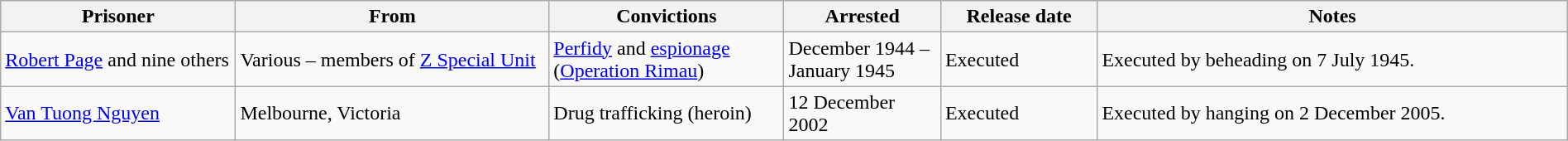<table class="wikitable" style="width:100%;">
<tr>
<th style="width:15%;">Prisoner</th>
<th style="width:20%;">From</th>
<th style="width:15%;">Convictions</th>
<th style="width:10%;">Arrested</th>
<th style="width:10%;">Release date</th>
<th style="width:30%;">Notes</th>
</tr>
<tr style="text-align:left;">
<td><a href='#'>Robert Page</a> and nine others</td>
<td>Various – members of <a href='#'>Z Special Unit</a></td>
<td><a href='#'>Perfidy</a> and <a href='#'>espionage</a> (<a href='#'>Operation Rimau</a>)</td>
<td>December 1944 – January 1945</td>
<td>Executed</td>
<td>Executed by beheading on 7 July 1945.</td>
</tr>
<tr style="text-align:left;">
<td><a href='#'>Van Tuong Nguyen</a></td>
<td>Melbourne, Victoria</td>
<td>Drug trafficking (heroin)</td>
<td>12 December 2002</td>
<td>Executed</td>
<td>Executed by hanging on 2 December 2005.</td>
</tr>
</table>
